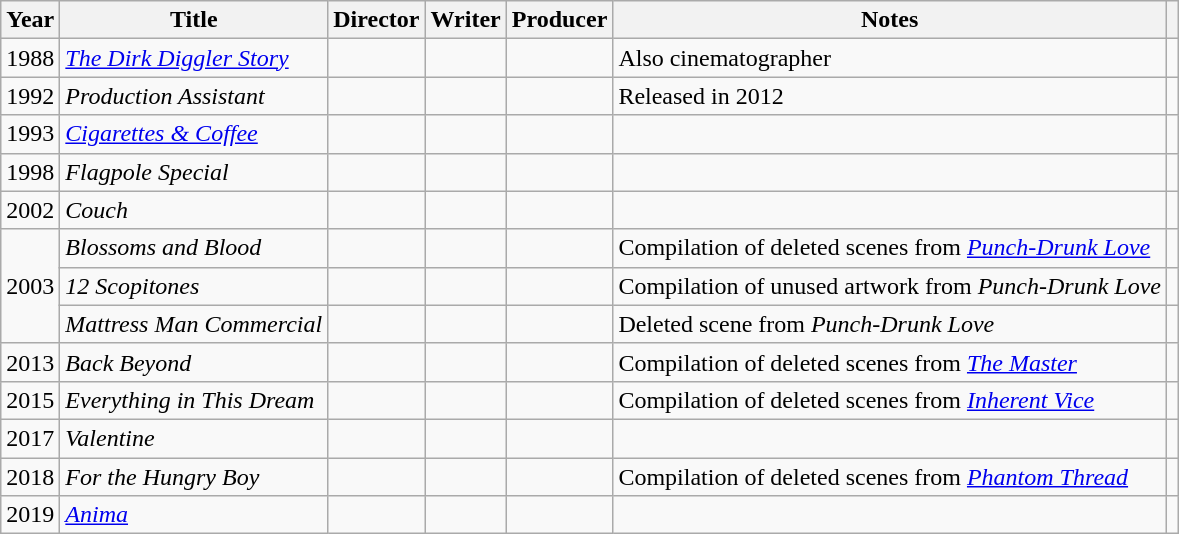<table class="wikitable">
<tr>
<th>Year</th>
<th>Title</th>
<th>Director</th>
<th>Writer</th>
<th>Producer</th>
<th>Notes</th>
<th></th>
</tr>
<tr>
<td>1988</td>
<td><em><a href='#'>The Dirk Diggler Story</a></em></td>
<td></td>
<td></td>
<td></td>
<td>Also cinematographer</td>
<td></td>
</tr>
<tr>
<td>1992</td>
<td><em>Production Assistant</em></td>
<td></td>
<td></td>
<td></td>
<td>Released in 2012</td>
<td></td>
</tr>
<tr>
<td>1993</td>
<td><em><a href='#'>Cigarettes & Coffee</a></em></td>
<td></td>
<td></td>
<td></td>
<td></td>
<td></td>
</tr>
<tr>
<td>1998</td>
<td><em>Flagpole Special</em></td>
<td></td>
<td></td>
<td></td>
<td></td>
<td></td>
</tr>
<tr>
<td>2002</td>
<td><em>Couch</em></td>
<td></td>
<td></td>
<td></td>
<td></td>
<td></td>
</tr>
<tr>
<td rowspan="3">2003</td>
<td><em>Blossoms and Blood</em></td>
<td></td>
<td></td>
<td></td>
<td>Compilation of deleted scenes from <em><a href='#'>Punch-Drunk Love</a></em></td>
<td></td>
</tr>
<tr>
<td><em>12 Scopitones</em></td>
<td></td>
<td></td>
<td></td>
<td>Compilation of unused artwork from <em>Punch-Drunk Love</em></td>
<td></td>
</tr>
<tr>
<td><em>Mattress Man Commercial</em></td>
<td></td>
<td></td>
<td></td>
<td>Deleted scene from <em>Punch-Drunk Love</em></td>
<td></td>
</tr>
<tr>
<td>2013</td>
<td><em>Back Beyond</em></td>
<td></td>
<td></td>
<td></td>
<td>Compilation of deleted scenes from <em><a href='#'>The Master</a></em></td>
<td></td>
</tr>
<tr>
<td>2015</td>
<td><em>Everything in This Dream</em></td>
<td></td>
<td></td>
<td></td>
<td>Compilation of deleted scenes from <em><a href='#'>Inherent Vice</a></em></td>
<td></td>
</tr>
<tr>
<td>2017</td>
<td><em>Valentine</em></td>
<td></td>
<td></td>
<td></td>
<td></td>
<td></td>
</tr>
<tr>
<td>2018</td>
<td><em>For the Hungry Boy</em></td>
<td></td>
<td></td>
<td></td>
<td>Compilation of deleted scenes from <em><a href='#'>Phantom Thread</a></em></td>
<td></td>
</tr>
<tr>
<td>2019</td>
<td><em><a href='#'>Anima</a></em></td>
<td></td>
<td></td>
<td></td>
<td></td>
<td></td>
</tr>
</table>
